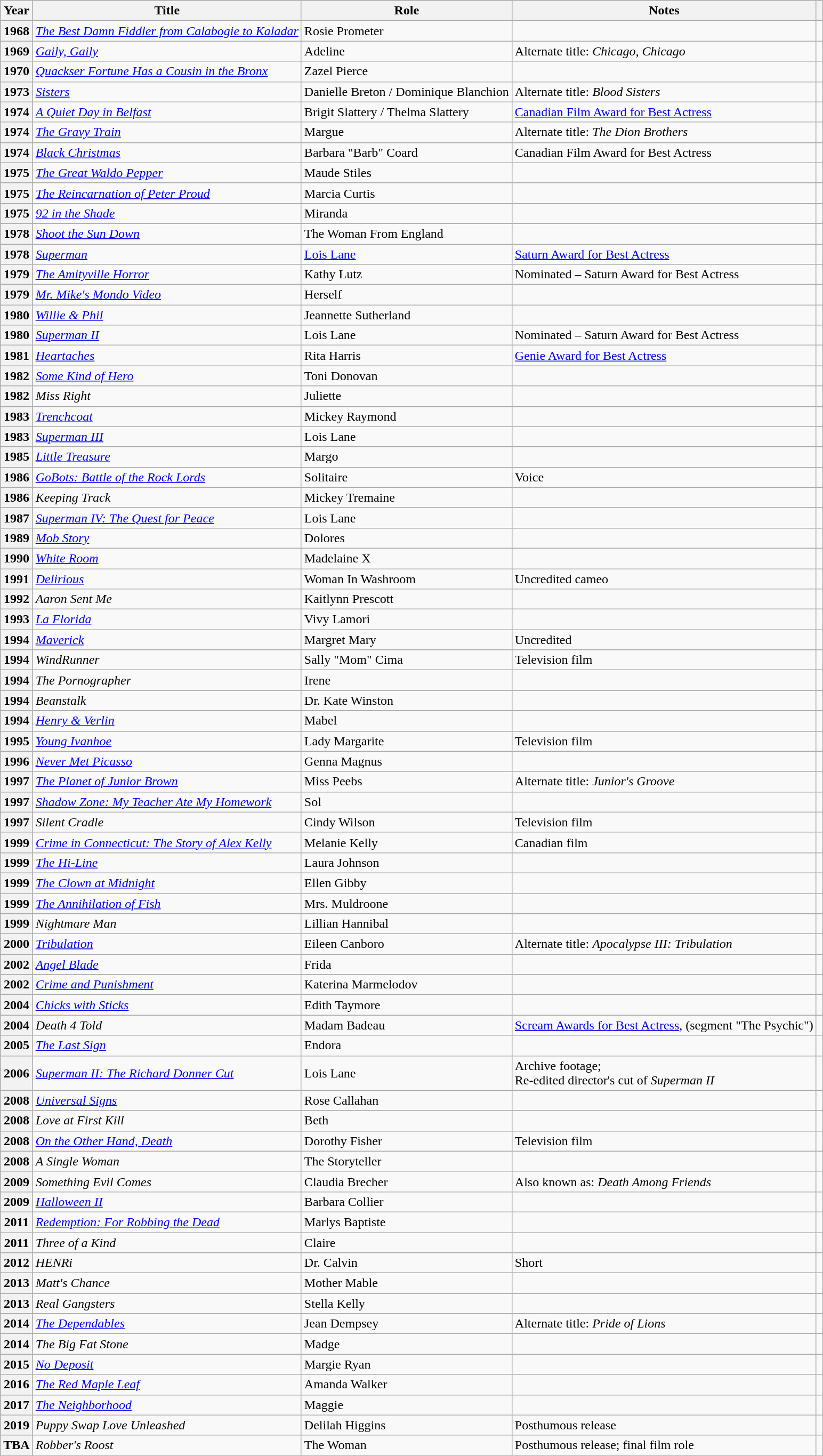<table class="wikitable sortable plainrowheaders">
<tr>
<th>Year</th>
<th>Title</th>
<th>Role</th>
<th>Notes</th>
<th class="unsortable"></th>
</tr>
<tr>
<th scope="row">1968</th>
<td data-sort-value="Best Damn"><em><a href='#'>The Best Damn Fiddler from Calabogie to Kaladar</a></em></td>
<td>Rosie Prometer</td>
<td></td>
<td align="center"></td>
</tr>
<tr>
<th scope="row">1969</th>
<td><em><a href='#'>Gaily, Gaily</a></em></td>
<td>Adeline</td>
<td>Alternate title: <em>Chicago, Chicago</em></td>
<td align="center"></td>
</tr>
<tr>
<th scope="row">1970</th>
<td><em><a href='#'>Quackser Fortune Has a Cousin in the Bronx</a></em></td>
<td>Zazel Pierce</td>
<td></td>
<td align="center"></td>
</tr>
<tr>
<th scope="row">1973</th>
<td><em><a href='#'>Sisters</a></em></td>
<td>Danielle Breton / Dominique Blanchion</td>
<td>Alternate title: <em>Blood Sisters</em></td>
<td align="center"></td>
</tr>
<tr>
<th scope="row">1974</th>
<td data-sort-value="Quiet Day"><em><a href='#'>A Quiet Day in Belfast</a></em></td>
<td>Brigit Slattery / Thelma Slattery</td>
<td><a href='#'>Canadian Film Award for Best Actress</a></td>
<td align="center"></td>
</tr>
<tr>
<th scope="row">1974</th>
<td data-sort-value="Gravy"><em><a href='#'>The Gravy Train</a></em></td>
<td>Margue</td>
<td>Alternate title: <em>The Dion Brothers</em></td>
<td align="center"></td>
</tr>
<tr>
<th scope="row">1974</th>
<td><em><a href='#'>Black Christmas</a></em></td>
<td>Barbara "Barb" Coard</td>
<td>Canadian Film Award for Best Actress</td>
<td align="center"></td>
</tr>
<tr>
<th scope="row">1975</th>
<td data-sort-value="Great Waldo"><em><a href='#'>The Great Waldo Pepper</a></em></td>
<td>Maude Stiles</td>
<td></td>
<td align="center"></td>
</tr>
<tr>
<th scope="row">1975</th>
<td data-sort-value="Reincarnation Peter"><em><a href='#'>The Reincarnation of Peter Proud</a></em></td>
<td>Marcia Curtis</td>
<td></td>
<td align="center"></td>
</tr>
<tr>
<th scope="row">1975</th>
<td><em><a href='#'>92 in the Shade</a></em></td>
<td>Miranda</td>
<td></td>
<td align="center"></td>
</tr>
<tr>
<th scope="row">1978</th>
<td><em><a href='#'>Shoot the Sun Down</a></em></td>
<td>The Woman From England</td>
<td></td>
<td align="center"></td>
</tr>
<tr>
<th scope="row">1978</th>
<td><em><a href='#'>Superman</a></em></td>
<td><a href='#'>Lois Lane</a></td>
<td><a href='#'>Saturn Award for Best Actress</a></td>
<td align="center"></td>
</tr>
<tr>
<th scope="row">1979</th>
<td data-sort-value="Amityville"><em><a href='#'>The Amityville Horror</a></em></td>
<td>Kathy Lutz</td>
<td>Nominated – Saturn Award for Best Actress</td>
<td align="center"></td>
</tr>
<tr>
<th scope="row">1979</th>
<td><em><a href='#'>Mr. Mike's Mondo Video</a></em></td>
<td>Herself</td>
<td></td>
<td align="center"></td>
</tr>
<tr>
<th scope="row">1980</th>
<td><em><a href='#'>Willie & Phil</a></em></td>
<td>Jeannette Sutherland</td>
<td></td>
<td align="center"></td>
</tr>
<tr>
<th scope="row">1980</th>
<td><em><a href='#'>Superman II</a></em></td>
<td>Lois Lane</td>
<td>Nominated – Saturn Award for Best Actress</td>
<td align="center"></td>
</tr>
<tr>
<th scope="row">1981</th>
<td><em><a href='#'>Heartaches</a></em></td>
<td>Rita Harris</td>
<td><a href='#'>Genie Award for Best Actress</a></td>
<td align="center"></td>
</tr>
<tr>
<th scope="row">1982</th>
<td><em><a href='#'>Some Kind of Hero</a></em></td>
<td>Toni Donovan</td>
<td></td>
<td align="center"></td>
</tr>
<tr>
<th scope="row">1982</th>
<td><em>Miss Right</em></td>
<td>Juliette</td>
<td></td>
<td align="center"></td>
</tr>
<tr>
<th scope="row">1983</th>
<td><em><a href='#'>Trenchcoat</a></em></td>
<td>Mickey Raymond</td>
<td></td>
<td align="center"></td>
</tr>
<tr>
<th scope="row">1983</th>
<td><em><a href='#'>Superman III</a></em></td>
<td>Lois Lane</td>
<td></td>
<td align="center"></td>
</tr>
<tr>
<th scope="row">1985</th>
<td><em><a href='#'>Little Treasure</a></em></td>
<td>Margo</td>
<td></td>
<td align="center"></td>
</tr>
<tr>
<th scope="row">1986</th>
<td><em><a href='#'>GoBots: Battle of the Rock Lords</a></em></td>
<td>Solitaire</td>
<td>Voice</td>
<td align="center"></td>
</tr>
<tr>
<th scope="row">1986</th>
<td><em>Keeping Track</em></td>
<td>Mickey Tremaine</td>
<td></td>
<td align="center"></td>
</tr>
<tr>
<th scope="row">1987</th>
<td><em><a href='#'>Superman IV: The Quest for Peace</a></em></td>
<td>Lois Lane</td>
<td></td>
<td align="center"></td>
</tr>
<tr>
<th scope="row">1989</th>
<td><em><a href='#'>Mob Story</a></em></td>
<td>Dolores</td>
<td></td>
<td align="center"></td>
</tr>
<tr>
<th scope="row">1990</th>
<td><em><a href='#'>White Room</a></em></td>
<td>Madelaine X</td>
<td></td>
<td align="center"></td>
</tr>
<tr>
<th scope="row">1991</th>
<td><em><a href='#'>Delirious</a></em></td>
<td>Woman In Washroom</td>
<td>Uncredited cameo</td>
<td align="center"></td>
</tr>
<tr>
<th scope="row">1992</th>
<td><em>Aaron Sent Me</em></td>
<td>Kaitlynn Prescott</td>
<td></td>
<td align="center"></td>
</tr>
<tr>
<th scope="row">1993</th>
<td><em><a href='#'>La Florida</a></em></td>
<td>Vivy Lamori</td>
<td></td>
<td align="center"></td>
</tr>
<tr>
<th scope="row">1994</th>
<td><em><a href='#'>Maverick</a></em></td>
<td>Margret Mary</td>
<td>Uncredited</td>
<td align="center"></td>
</tr>
<tr>
<th scope="row">1994</th>
<td><em>WindRunner</em></td>
<td>Sally "Mom" Cima</td>
<td>Television film</td>
<td align="center"></td>
</tr>
<tr>
<th scope="row">1994</th>
<td data-sort-value="Pornographer"><em>The Pornographer</em></td>
<td>Irene</td>
<td></td>
<td align="center"></td>
</tr>
<tr>
<th scope="row">1994</th>
<td><em>Beanstalk</em></td>
<td>Dr. Kate Winston</td>
<td></td>
<td align="center"></td>
</tr>
<tr>
<th scope="row">1994</th>
<td><em><a href='#'>Henry & Verlin</a></em></td>
<td>Mabel</td>
<td></td>
<td align="center"></td>
</tr>
<tr>
<th scope="row">1995</th>
<td><em><a href='#'>Young Ivanhoe</a></em></td>
<td>Lady Margarite</td>
<td>Television film</td>
<td></td>
</tr>
<tr>
<th scope="row">1996</th>
<td><em><a href='#'>Never Met Picasso</a></em></td>
<td>Genna Magnus</td>
<td></td>
<td align="center"></td>
</tr>
<tr>
<th scope="row">1997</th>
<td data-sort-value="Planet Junior"><em><a href='#'>The Planet of Junior Brown</a></em></td>
<td>Miss Peebs</td>
<td>Alternate title: <em>Junior's Groove</em></td>
<td align="center"></td>
</tr>
<tr>
<th scope="row">1997</th>
<td><em><a href='#'>Shadow Zone: My Teacher Ate My Homework</a></em></td>
<td>Sol</td>
<td></td>
<td align="center"></td>
</tr>
<tr>
<th scope="row">1997</th>
<td><em>Silent Cradle</em></td>
<td>Cindy Wilson</td>
<td>Television film</td>
<td align="center"></td>
</tr>
<tr>
<th scope="row">1999</th>
<td><em><a href='#'>Crime in Connecticut: The Story of Alex Kelly</a></em></td>
<td>Melanie Kelly</td>
<td>Canadian film</td>
<td align="center"></td>
</tr>
<tr>
<th scope="row">1999</th>
<td data-sort-value="Hi-Line"><em><a href='#'>The Hi-Line</a></em></td>
<td>Laura Johnson</td>
<td></td>
<td align="center"></td>
</tr>
<tr>
<th scope="row">1999</th>
<td data-sort-value="Clown Midnight"><em><a href='#'>The Clown at Midnight</a></em></td>
<td>Ellen Gibby</td>
<td></td>
<td align="center"></td>
</tr>
<tr>
<th scope="row">1999</th>
<td data-sort-value="Annihilation"><em><a href='#'>The Annihilation of Fish</a></em></td>
<td>Mrs. Muldroone</td>
<td></td>
<td align="center"></td>
</tr>
<tr>
<th scope="row">1999</th>
<td><em>Nightmare Man</em></td>
<td>Lillian Hannibal</td>
<td></td>
<td align="center"></td>
</tr>
<tr>
<th scope="row">2000</th>
<td><em><a href='#'>Tribulation</a></em></td>
<td>Eileen Canboro</td>
<td>Alternate title: <em>Apocalypse III: Tribulation</em></td>
<td align="center"></td>
</tr>
<tr>
<th scope="row">2002</th>
<td><em><a href='#'>Angel Blade</a></em></td>
<td>Frida</td>
<td></td>
<td align="center"></td>
</tr>
<tr>
<th scope="row">2002</th>
<td><em><a href='#'>Crime and Punishment</a></em></td>
<td>Katerina Marmelodov</td>
<td></td>
<td align="center"></td>
</tr>
<tr>
<th scope="row">2004</th>
<td><em><a href='#'>Chicks with Sticks</a></em></td>
<td>Edith Taymore</td>
<td></td>
<td align="center"></td>
</tr>
<tr>
<th scope="row">2004</th>
<td><em>Death 4 Told</em></td>
<td>Madam Badeau</td>
<td><a href='#'>Scream Awards for Best Actress</a>, (segment "The Psychic")</td>
<td align="center"></td>
</tr>
<tr>
<th scope="row">2005</th>
<td data-sort-value="Last Sign, The"><em><a href='#'>The Last Sign</a></em></td>
<td>Endora</td>
<td></td>
<td></td>
</tr>
<tr>
<th scope="row">2006</th>
<td><em><a href='#'>Superman II: The Richard Donner Cut</a></em></td>
<td>Lois Lane</td>
<td>Archive footage;<br>Re-edited director's cut of <em>Superman II</em></td>
<td align="center"></td>
</tr>
<tr>
<th scope="row">2008</th>
<td><em><a href='#'>Universal Signs</a></em></td>
<td>Rose Callahan</td>
<td></td>
<td align="center"></td>
</tr>
<tr>
<th scope="row">2008</th>
<td><em>Love at First Kill</em></td>
<td>Beth</td>
<td></td>
<td align="center"></td>
</tr>
<tr>
<th scope="row">2008</th>
<td><em><a href='#'>On the Other Hand, Death</a></em></td>
<td>Dorothy Fisher</td>
<td>Television film</td>
<td align="center"></td>
</tr>
<tr>
<th scope="row">2008</th>
<td data-sort-value="Single Woman, A"><em>A Single Woman</em></td>
<td>The Storyteller</td>
<td></td>
<td align="center"></td>
</tr>
<tr>
<th scope="row">2009</th>
<td><em>Something Evil Comes</em></td>
<td>Claudia Brecher</td>
<td>Also known as: <em>Death Among Friends</em></td>
<td align="center"></td>
</tr>
<tr>
<th scope="row">2009</th>
<td><em><a href='#'>Halloween II</a></em></td>
<td>Barbara Collier</td>
<td></td>
<td align="center"></td>
</tr>
<tr>
<th scope="row">2011</th>
<td><em><a href='#'>Redemption: For Robbing the Dead</a></em></td>
<td>Marlys Baptiste</td>
<td></td>
<td align="center"></td>
</tr>
<tr>
<th scope="row">2011</th>
<td><em>Three of a Kind</em></td>
<td>Claire</td>
<td></td>
<td align="center"></td>
</tr>
<tr>
<th scope="row">2012</th>
<td><em>HENRi</em></td>
<td>Dr. Calvin</td>
<td>Short</td>
<td align="center"></td>
</tr>
<tr>
<th scope="row">2013</th>
<td><em>Matt's Chance</em></td>
<td>Mother Mable</td>
<td></td>
<td align="center"></td>
</tr>
<tr>
<th scope="row">2013</th>
<td><em>Real Gangsters</em></td>
<td>Stella Kelly</td>
<td></td>
<td align="center"></td>
</tr>
<tr>
<th scope="row">2014</th>
<td data-sort-value="Dependables"><em><a href='#'>The Dependables</a></em></td>
<td>Jean Dempsey</td>
<td>Alternate title: <em>Pride of Lions</em></td>
<td align="center"></td>
</tr>
<tr>
<th scope="row">2014</th>
<td data-sort-value="Big Fat"><em>The Big Fat Stone</em></td>
<td>Madge</td>
<td></td>
<td align="center"></td>
</tr>
<tr>
<th scope="row">2015</th>
<td><em><a href='#'>No Deposit</a></em></td>
<td>Margie Ryan</td>
<td></td>
<td align="center"></td>
</tr>
<tr>
<th scope="row">2016</th>
<td data-sort-value="Red Maple"><em><a href='#'>The Red Maple Leaf</a></em></td>
<td>Amanda Walker</td>
<td></td>
<td align="center"></td>
</tr>
<tr>
<th scope="row">2017</th>
<td data-sort-value="Neighborhood"><em><a href='#'>The Neighborhood</a></em></td>
<td>Maggie</td>
<td></td>
<td align="center"></td>
</tr>
<tr>
<th scope="row">2019</th>
<td><em>Puppy Swap Love Unleashed</em></td>
<td>Delilah Higgins</td>
<td>Posthumous release</td>
<td align="center"></td>
</tr>
<tr>
<th scope="row">TBA</th>
<td><em>Robber's Roost</em></td>
<td>The Woman</td>
<td>Posthumous release; final film role</td>
<td align="center"></td>
</tr>
</table>
